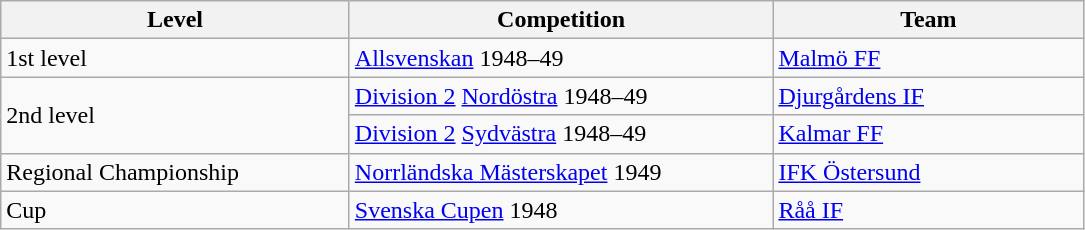<table class="wikitable" style="text-align: left;">
<tr>
<th style="width: 225px;">Level</th>
<th style="width: 275px;">Competition</th>
<th style="width: 200px;">Team</th>
</tr>
<tr>
<td>1st level</td>
<td><a href='#'>Allsvenskan</a> 1948–49</td>
<td><a href='#'>Malmö FF</a></td>
</tr>
<tr>
<td rowspan=2>2nd level</td>
<td><a href='#'>Division 2</a> <a href='#'>Nordöstra</a> 1948–49</td>
<td><a href='#'>Djurgårdens IF</a></td>
</tr>
<tr>
<td><a href='#'>Division 2</a> <a href='#'>Sydvästra</a> 1948–49</td>
<td><a href='#'>Kalmar FF</a></td>
</tr>
<tr>
<td>Regional Championship</td>
<td><a href='#'>Norrländska Mästerskapet</a> 1949</td>
<td><a href='#'>IFK Östersund</a></td>
</tr>
<tr>
<td>Cup</td>
<td><a href='#'>Svenska Cupen</a> 1948</td>
<td><a href='#'>Råå IF</a></td>
</tr>
</table>
